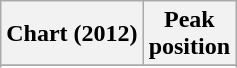<table class="wikitable sortable">
<tr>
<th>Chart (2012)</th>
<th>Peak<br>position</th>
</tr>
<tr>
</tr>
<tr>
</tr>
<tr>
</tr>
<tr>
</tr>
<tr>
</tr>
</table>
